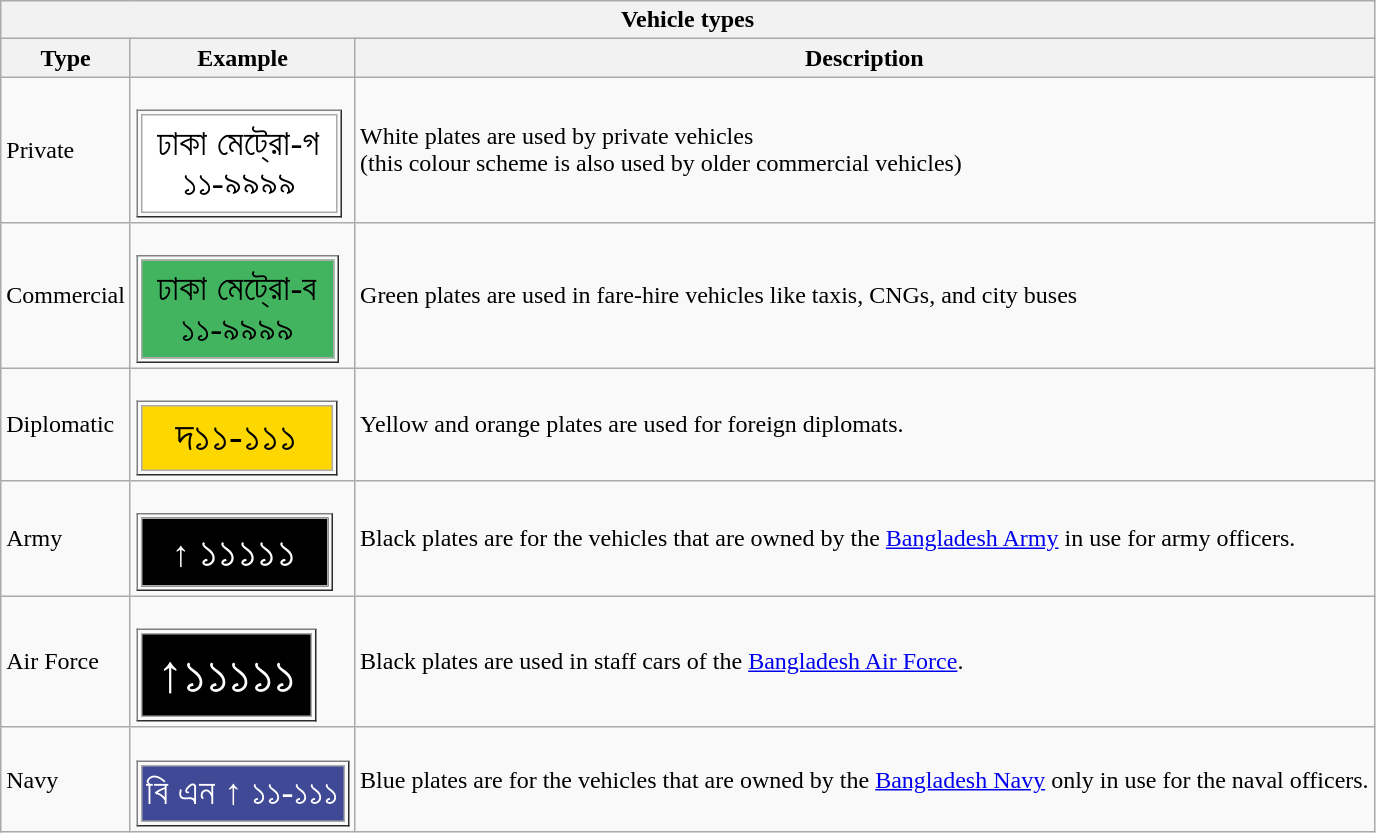<table class="wikitable">
<tr>
<th colspan="3">Vehicle types</th>
</tr>
<tr>
<th>Type</th>
<th>Example</th>
<th>Description</th>
</tr>
<tr>
<td>Private</td>
<td><br><table border=1>
<tr size=50/100>
<td style="background:white; font-size: 150%;padding-left:10px; padding-right:10px; text-align:center; color: black">ঢাকা মেট্রো-গ<br>১১-৯৯৯৯</td>
</tr>
</table>
</td>
<td>White plates are used by private vehicles<br>(this colour scheme is also used by older commercial vehicles)</td>
</tr>
<tr>
<td>Commercial</td>
<td><br><table border="1">
<tr size="50/100;">
<td style="background:rgb(66,180,95);text-align:center; padding-left:10px; padding-right:10px; font-size: 150%; color: black">ঢাকা মেট্রো-ব<br>১১-৯৯৯৯</td>
</tr>
</table>
</td>
<td>Green plates are used in fare-hire vehicles like taxis, CNGs, and city buses</td>
</tr>
<tr>
<td>Diplomatic</td>
<td><br><table border="1">
<tr size="50/100">
<td style="background:gold; font-size: 170%; padding-left:23px; padding-right:23px; color: black">দ১১-১১১</td>
</tr>
</table>
</td>
<td>Yellow and orange plates are used for foreign diplomats.</td>
</tr>
<tr>
<td>Army</td>
<td><br><table border=1>
<tr size=50>
<td style="background:black; text-align:center; font-size: 150%; padding-left:20px; padding-right:20px;color:white">↑ <big>১১১১১</big></td>
</tr>
</table>
</td>
<td>Black plates are for the vehicles that are owned by the <a href='#'>Bangladesh Army</a> in use for army officers.</td>
</tr>
<tr>
<td>Air Force</td>
<td><br><table border="1";>
<tr size="50/100">
<td style="background:rgb(0,0,0);text-align:center; padding-left:10px; padding-right:10px; font-size: 220%; color: white">↑১১১১১</td>
</tr>
</table>
</td>
<td>Black plates are used in staff cars of the <a href='#'>Bangladesh Air Force</a>.</td>
</tr>
<tr>
<td>Navy</td>
<td><br><table border="1">
<tr size="50/100">
<td style="background:rgb(64,73,150);text-align:center; padding-left:3px; padding-right:3px; font-size: 150%; color: white">বি এন ↑ ১১-১১১</td>
</tr>
</table>
</td>
<td>Blue plates are for the vehicles that are owned by the <a href='#'>Bangladesh Navy</a> only in use for the naval officers.</td>
</tr>
</table>
